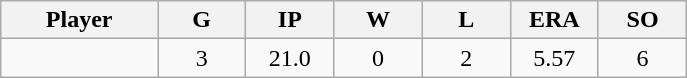<table class="wikitable sortable">
<tr>
<th bgcolor="#DDDDFF" width="16%">Player</th>
<th bgcolor="#DDDDFF" width="9%">G</th>
<th bgcolor="#DDDDFF" width="9%">IP</th>
<th bgcolor="#DDDDFF" width="9%">W</th>
<th bgcolor="#DDDDFF" width="9%">L</th>
<th bgcolor="#DDDDFF" width="9%">ERA</th>
<th bgcolor="#DDDDFF" width="9%">SO</th>
</tr>
<tr align="center">
<td></td>
<td>3</td>
<td>21.0</td>
<td>0</td>
<td>2</td>
<td>5.57</td>
<td>6</td>
</tr>
</table>
